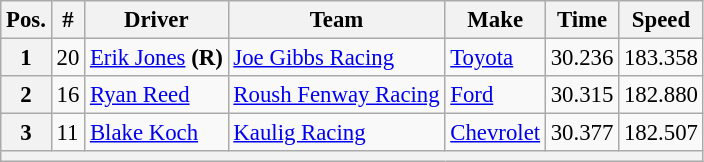<table class="wikitable" style="font-size:95%">
<tr>
<th>Pos.</th>
<th>#</th>
<th>Driver</th>
<th>Team</th>
<th>Make</th>
<th>Time</th>
<th>Speed</th>
</tr>
<tr>
<th>1</th>
<td>20</td>
<td><a href='#'>Erik Jones</a> <strong>(R)</strong></td>
<td><a href='#'>Joe Gibbs Racing</a></td>
<td><a href='#'>Toyota</a></td>
<td>30.236</td>
<td>183.358</td>
</tr>
<tr>
<th>2</th>
<td>16</td>
<td><a href='#'>Ryan Reed</a></td>
<td><a href='#'>Roush Fenway Racing</a></td>
<td><a href='#'>Ford</a></td>
<td>30.315</td>
<td>182.880</td>
</tr>
<tr>
<th>3</th>
<td>11</td>
<td><a href='#'>Blake Koch</a></td>
<td><a href='#'>Kaulig Racing</a></td>
<td><a href='#'>Chevrolet</a></td>
<td>30.377</td>
<td>182.507</td>
</tr>
<tr>
<th colspan="7"></th>
</tr>
</table>
